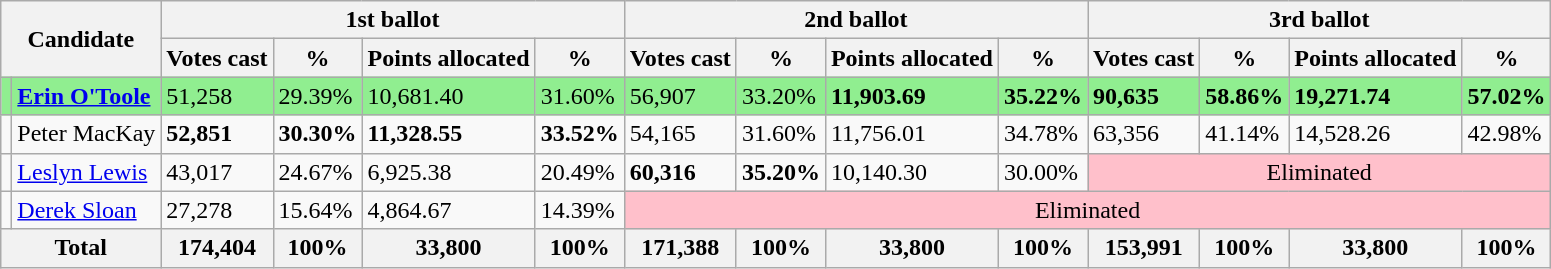<table class="wikitable">
<tr>
<th rowspan="2" colspan="2">Candidate</th>
<th colspan="4">1st ballot</th>
<th colspan="4">2nd ballot</th>
<th colspan="4">3rd ballot</th>
</tr>
<tr>
<th>Votes cast</th>
<th>%</th>
<th>Points allocated</th>
<th>%</th>
<th>Votes cast</th>
<th>%</th>
<th>Points allocated</th>
<th>%</th>
<th>Votes cast</th>
<th>%</th>
<th>Points allocated</th>
<th>%</th>
</tr>
<tr style="background:lightgreen;">
<td></td>
<td><strong><a href='#'>Erin O'Toole</a></strong></td>
<td>51,258</td>
<td>29.39%</td>
<td>10,681.40</td>
<td>31.60%</td>
<td>56,907</td>
<td>33.20%</td>
<td><strong>11,903.69</strong></td>
<td><strong>35.22%</strong></td>
<td><strong>90,635</strong></td>
<td><strong>58.86%</strong></td>
<td><strong>19,271.74</strong></td>
<td><strong>57.02%</strong></td>
</tr>
<tr>
<td></td>
<td>Peter MacKay</td>
<td><strong>52,851</strong></td>
<td><strong>30.30%</strong></td>
<td><strong>11,328.55</strong></td>
<td><strong>33.52%</strong></td>
<td>54,165</td>
<td>31.60%</td>
<td>11,756.01</td>
<td>34.78%</td>
<td>63,356</td>
<td>41.14%</td>
<td>14,528.26</td>
<td>42.98%</td>
</tr>
<tr>
<td></td>
<td><a href='#'>Leslyn Lewis</a></td>
<td>43,017</td>
<td>24.67%</td>
<td>6,925.38</td>
<td>20.49%</td>
<td><strong>60,316</strong></td>
<td><strong>35.20%</strong></td>
<td>10,140.30</td>
<td>30.00%</td>
<td colspan="4" style="background:pink; text-align:center">Eliminated</td>
</tr>
<tr>
<td></td>
<td><a href='#'>Derek Sloan</a></td>
<td>27,278</td>
<td>15.64%</td>
<td>4,864.67</td>
<td>14.39%</td>
<td colspan="8" style="background:pink; text-align:center">Eliminated</td>
</tr>
<tr>
<th colspan="2">Total</th>
<th align="right">174,404</th>
<th align="right">100%</th>
<th align="right">33,800</th>
<th align="right">100%</th>
<th align="right">171,388</th>
<th align="right">100%</th>
<th align="right">33,800</th>
<th align="right">100%</th>
<th align="right">153,991</th>
<th align="right">100%</th>
<th align="right">33,800</th>
<th align="right">100%</th>
</tr>
</table>
